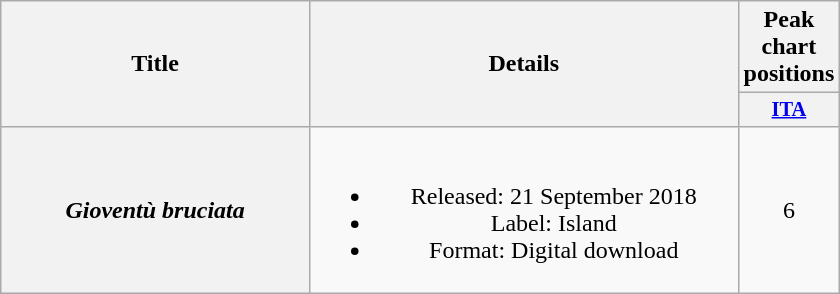<table class="wikitable plainrowheaders" style="text-align:center;">
<tr>
<th scope="col" rowspan="2" style="width:12.4em;">Title</th>
<th scope="col" rowspan="2" style="width:17.4em;">Details</th>
<th scope="col" colspan="1">Peak chart positions</th>
</tr>
<tr>
<th scope="col" style="width:3em;font-size:85%;"><a href='#'>ITA</a><br></th>
</tr>
<tr>
<th scope="row"><em>Gioventù bruciata</em></th>
<td><br><ul><li>Released: 21 September 2018</li><li>Label: Island</li><li>Format: Digital download</li></ul></td>
<td>6</td>
</tr>
</table>
